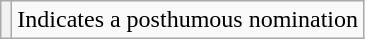<table class="wikitable">
<tr>
<th scope="row"></th>
<td>Indicates a posthumous nomination</td>
</tr>
</table>
